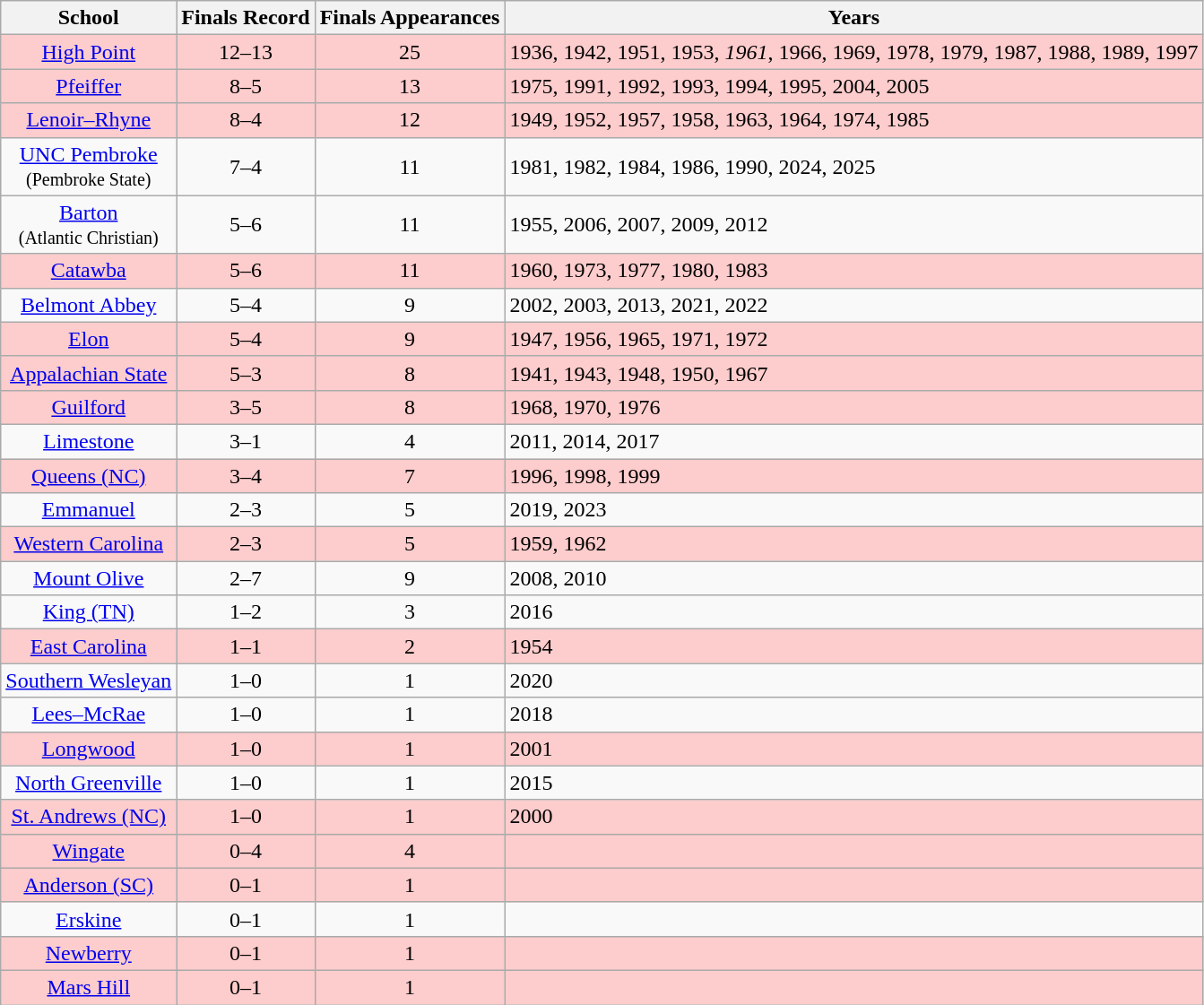<table class="wikitable sortable" style="text-align:center;">
<tr>
<th>School</th>
<th>Finals Record</th>
<th>Finals Appearances</th>
<th class=unsortable>Years</th>
</tr>
<tr bgcolor=#fdcccc>
<td><a href='#'>High Point</a></td>
<td>12–13</td>
<td>25</td>
<td align=left>1936, 1942, 1951, 1953, <em>1961</em>, 1966, 1969, 1978, 1979, 1987, 1988, 1989, 1997</td>
</tr>
<tr bgcolor=#fdcccc>
<td><a href='#'>Pfeiffer</a></td>
<td>8–5</td>
<td>13</td>
<td align=left>1975, 1991, 1992, 1993, 1994, 1995, 2004, 2005</td>
</tr>
<tr bgcolor=#fdcccc>
<td><a href='#'>Lenoir–Rhyne</a></td>
<td>8–4</td>
<td>12</td>
<td align=left>1949, 1952, 1957, 1958, 1963, 1964, 1974, 1985</td>
</tr>
<tr>
<td><a href='#'>UNC Pembroke</a><br><small>(Pembroke State)</small></td>
<td>7–4</td>
<td>11</td>
<td align=left>1981, 1982, 1984, 1986, 1990, 2024, 2025</td>
</tr>
<tr>
<td><a href='#'>Barton</a><br><small>(Atlantic Christian)</small></td>
<td>5–6</td>
<td>11</td>
<td align=left>1955, 2006, 2007, 2009, 2012</td>
</tr>
<tr bgcolor=#fdcccc>
<td><a href='#'>Catawba</a></td>
<td>5–6</td>
<td>11</td>
<td align=left>1960, 1973, 1977, 1980, 1983</td>
</tr>
<tr>
<td><a href='#'>Belmont Abbey</a></td>
<td>5–4</td>
<td>9</td>
<td align=left>2002, 2003, 2013, 2021, 2022</td>
</tr>
<tr bgcolor=#fdcccc>
<td><a href='#'>Elon</a></td>
<td>5–4</td>
<td>9</td>
<td align=left>1947, 1956, 1965, 1971, 1972</td>
</tr>
<tr bgcolor=#fdcccc>
<td><a href='#'>Appalachian State</a></td>
<td>5–3</td>
<td>8</td>
<td align=left>1941, 1943, 1948, 1950, 1967</td>
</tr>
<tr bgcolor=#fdcccc>
<td><a href='#'>Guilford</a></td>
<td>3–5</td>
<td>8</td>
<td align=left>1968, 1970, 1976</td>
</tr>
<tr>
<td><a href='#'>Limestone</a></td>
<td>3–1</td>
<td>4</td>
<td align=left>2011, 2014, 2017</td>
</tr>
<tr bgcolor=#fdcccc>
<td><a href='#'>Queens (NC)</a></td>
<td>3–4</td>
<td>7</td>
<td align=left>1996, 1998, 1999</td>
</tr>
<tr>
<td><a href='#'>Emmanuel</a></td>
<td>2–3</td>
<td>5</td>
<td align=left>2019, 2023</td>
</tr>
<tr bgcolor=#fdcccc>
<td><a href='#'>Western Carolina</a></td>
<td>2–3</td>
<td>5</td>
<td align=left>1959, 1962</td>
</tr>
<tr>
<td><a href='#'>Mount Olive</a></td>
<td>2–7</td>
<td>9</td>
<td align=left>2008, 2010</td>
</tr>
<tr>
<td><a href='#'>King (TN)</a></td>
<td>1–2</td>
<td>3</td>
<td align=left>2016</td>
</tr>
<tr bgcolor=#fdcccc>
<td><a href='#'>East Carolina</a></td>
<td>1–1</td>
<td>2</td>
<td align=left>1954</td>
</tr>
<tr>
<td><a href='#'>Southern Wesleyan</a></td>
<td>1–0</td>
<td>1</td>
<td align=left>2020</td>
</tr>
<tr>
<td><a href='#'>Lees–McRae</a></td>
<td>1–0</td>
<td>1</td>
<td align=left>2018</td>
</tr>
<tr bgcolor=#fdcccc>
<td><a href='#'>Longwood</a></td>
<td>1–0</td>
<td>1</td>
<td align=left>2001</td>
</tr>
<tr>
<td><a href='#'>North Greenville</a></td>
<td>1–0</td>
<td>1</td>
<td align=left>2015</td>
</tr>
<tr bgcolor=#fdcccc>
<td><a href='#'>St. Andrews (NC)</a></td>
<td>1–0</td>
<td>1</td>
<td align=left>2000</td>
</tr>
<tr bgcolor=#fdcccc>
<td><a href='#'>Wingate</a></td>
<td>0–4</td>
<td>4</td>
<td align=left></td>
</tr>
<tr bgcolor=#fdcccc>
<td><a href='#'>Anderson (SC)</a></td>
<td>0–1</td>
<td>1</td>
<td align=left></td>
</tr>
<tr>
<td><a href='#'>Erskine</a></td>
<td>0–1</td>
<td>1</td>
<td align=left></td>
</tr>
<tr bgcolor=#fdcccc>
<td><a href='#'>Newberry</a></td>
<td>0–1</td>
<td>1</td>
<td align=left></td>
</tr>
<tr bgcolor=#fdcccc>
<td><a href='#'>Mars Hill</a></td>
<td>0–1</td>
<td>1</td>
<td align=left></td>
</tr>
</table>
